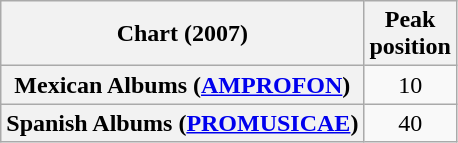<table class="wikitable plainrowheaders" style="text-align:center;">
<tr>
<th scope="col">Chart (2007)</th>
<th scope="col">Peak<br>position</th>
</tr>
<tr>
<th scope="row">Mexican Albums (<a href='#'>AMPROFON</a>)</th>
<td>10</td>
</tr>
<tr>
<th scope="row">Spanish Albums (<a href='#'>PROMUSICAE</a>)</th>
<td>40</td>
</tr>
</table>
